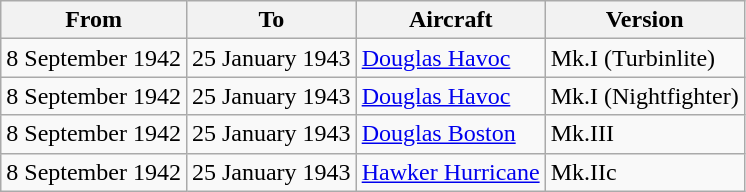<table class="wikitable">
<tr>
<th>From</th>
<th>To</th>
<th>Aircraft</th>
<th>Version</th>
</tr>
<tr>
<td>8 September 1942</td>
<td>25 January 1943</td>
<td><a href='#'>Douglas Havoc</a></td>
<td>Mk.I (Turbinlite)</td>
</tr>
<tr>
<td>8 September 1942</td>
<td>25 January 1943</td>
<td><a href='#'>Douglas Havoc</a></td>
<td>Mk.I (Nightfighter)</td>
</tr>
<tr>
<td>8 September 1942</td>
<td>25 January 1943</td>
<td><a href='#'>Douglas Boston</a></td>
<td>Mk.III</td>
</tr>
<tr>
<td>8 September 1942</td>
<td>25 January 1943</td>
<td><a href='#'>Hawker Hurricane</a></td>
<td>Mk.IIc</td>
</tr>
</table>
